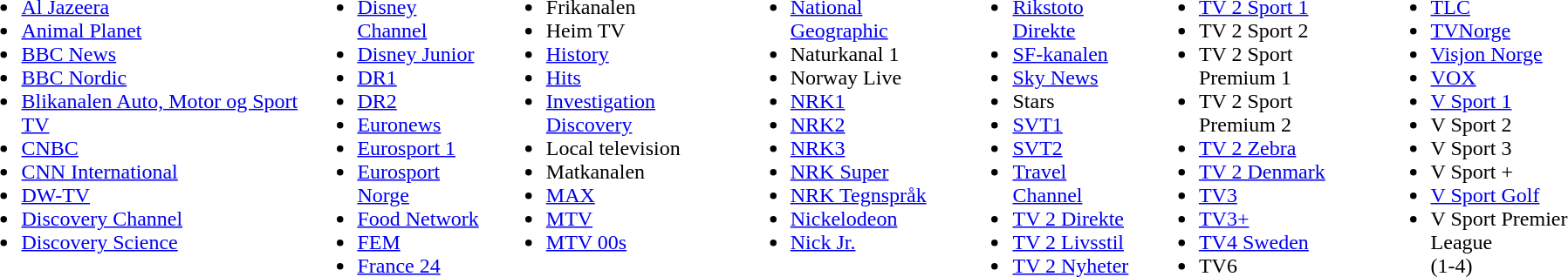<table>
<tr>
<td valign="top"><br><ul><li><a href='#'>Al Jazeera</a></li><li><a href='#'>Animal Planet</a></li><li><a href='#'>BBC News</a></li><li><a href='#'>BBC Nordic</a></li><li><a href='#'>Blikanalen Auto, Motor og Sport TV</a></li><li><a href='#'>CNBC</a></li><li><a href='#'>CNN International</a></li><li><a href='#'>DW-TV</a></li><li><a href='#'>Discovery Channel</a></li><li><a href='#'>Discovery Science</a></li></ul></td>
<td valign="top"><br><ul><li><a href='#'>Disney Channel</a></li><li><a href='#'>Disney Junior</a></li><li><a href='#'>DR1</a></li><li><a href='#'>DR2</a></li><li><a href='#'>Euronews</a></li><li><a href='#'>Eurosport 1</a></li><li><a href='#'>Eurosport Norge</a></li><li><a href='#'>Food Network</a></li><li><a href='#'>FEM</a></li><li><a href='#'>France 24</a></li></ul></td>
<td valign="top"><br><ul><li>Frikanalen</li><li>Heim TV</li><li><a href='#'>History</a></li><li><a href='#'>Hits</a></li><li><a href='#'>Investigation Discovery</a></li><li>Local television</li><li>Matkanalen</li><li><a href='#'>MAX</a></li><li><a href='#'>MTV</a></li><li><a href='#'>MTV 00s</a></li></ul></td>
<td valign="top"><br><ul><li><a href='#'>National Geographic</a></li><li>Naturkanal 1</li><li>Norway Live</li><li><a href='#'>NRK1</a></li><li><a href='#'>NRK2</a></li><li><a href='#'>NRK3</a></li><li><a href='#'>NRK Super</a></li><li><a href='#'>NRK Tegnspråk</a></li><li><a href='#'>Nickelodeon</a></li><li><a href='#'>Nick Jr.</a></li></ul></td>
<td valign="top"><br><ul><li><a href='#'>Rikstoto Direkte</a></li><li><a href='#'>SF-kanalen</a></li><li><a href='#'>Sky News</a></li><li>Stars</li><li><a href='#'>SVT1</a></li><li><a href='#'>SVT2</a></li><li><a href='#'>Travel Channel</a></li><li><a href='#'>TV 2 Direkte</a></li><li><a href='#'>TV 2 Livsstil</a></li><li><a href='#'>TV 2 Nyheter</a></li></ul></td>
<td valign="top"><br><ul><li><a href='#'>TV 2 Sport 1</a></li><li>TV 2 Sport 2</li><li>TV 2 Sport Premium 1</li><li>TV 2 Sport Premium 2</li><li><a href='#'>TV 2 Zebra</a></li><li><a href='#'>TV 2 Denmark</a></li><li><a href='#'>TV3</a></li><li><a href='#'>TV3+</a></li><li><a href='#'>TV4 Sweden</a></li><li>TV6</li></ul></td>
<td valign="top"><br><ul><li><a href='#'>TLC</a></li><li><a href='#'>TVNorge</a></li><li><a href='#'>Visjon Norge</a></li><li><a href='#'>VOX</a></li><li><a href='#'>V Sport 1</a></li><li>V Sport 2</li><li>V Sport 3</li><li>V Sport +</li><li><a href='#'>V Sport Golf</a></li><li>V Sport Premier League <br> (1-4)</li></ul></td>
</tr>
</table>
